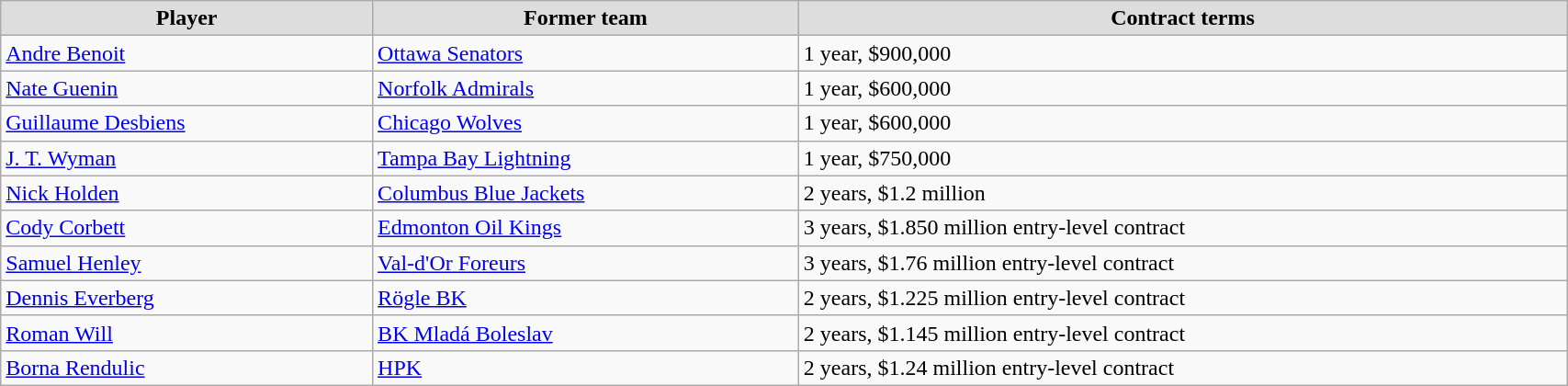<table class="wikitable" width=90%>
<tr align="center" bgcolor="#dddddd">
<td><strong>Player</strong></td>
<td><strong>Former team</strong></td>
<td><strong>Contract terms</strong></td>
</tr>
<tr>
<td><a href='#'>Andre Benoit</a></td>
<td><a href='#'>Ottawa Senators</a></td>
<td>1 year, $900,000</td>
</tr>
<tr>
<td><a href='#'>Nate Guenin</a></td>
<td><a href='#'>Norfolk Admirals</a></td>
<td>1 year, $600,000</td>
</tr>
<tr>
<td><a href='#'>Guillaume Desbiens</a></td>
<td><a href='#'>Chicago Wolves</a></td>
<td>1 year, $600,000</td>
</tr>
<tr>
<td><a href='#'>J. T. Wyman</a></td>
<td><a href='#'>Tampa Bay Lightning</a></td>
<td>1 year, $750,000</td>
</tr>
<tr>
<td><a href='#'>Nick Holden</a></td>
<td><a href='#'>Columbus Blue Jackets</a></td>
<td>2 years, $1.2 million</td>
</tr>
<tr>
<td><a href='#'>Cody Corbett</a></td>
<td><a href='#'>Edmonton Oil Kings</a></td>
<td>3 years, $1.850 million entry-level contract</td>
</tr>
<tr>
<td><a href='#'>Samuel Henley</a></td>
<td><a href='#'>Val-d'Or Foreurs</a></td>
<td>3 years, $1.76 million entry-level contract</td>
</tr>
<tr>
<td><a href='#'>Dennis Everberg</a></td>
<td><a href='#'>Rögle BK</a></td>
<td>2 years, $1.225 million entry-level contract</td>
</tr>
<tr>
<td><a href='#'>Roman Will</a></td>
<td><a href='#'>BK Mladá Boleslav</a></td>
<td>2 years, $1.145 million entry-level contract</td>
</tr>
<tr>
<td><a href='#'>Borna Rendulic</a></td>
<td><a href='#'>HPK</a></td>
<td>2 years, $1.24 million entry-level contract</td>
</tr>
</table>
